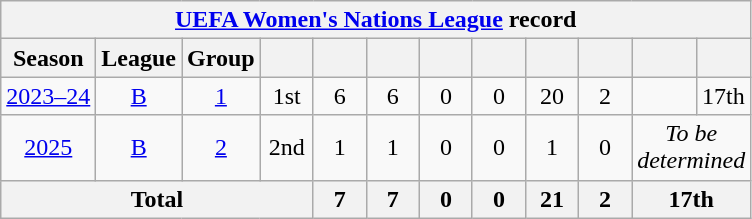<table class="wikitable" style="text-align: center;">
<tr>
<th colspan=13><a href='#'>UEFA Women's Nations League</a> record</th>
</tr>
<tr>
<th>Season</th>
<th>League</th>
<th>Group</th>
<th width=28></th>
<th width=28></th>
<th width=28></th>
<th width=28></th>
<th width=28></th>
<th width=28></th>
<th width=28></th>
<th width=35></th>
<th width=28></th>
</tr>
<tr>
<td><a href='#'>2023–24</a></td>
<td><a href='#'>B</a></td>
<td><a href='#'>1</a></td>
<td>1st</td>
<td>6</td>
<td>6</td>
<td>0</td>
<td>0</td>
<td>20</td>
<td>2</td>
<td></td>
<td>17th</td>
</tr>
<tr>
<td><a href='#'>2025</a></td>
<td><a href='#'>B</a></td>
<td><a href='#'>2</a></td>
<td>2nd</td>
<td>1</td>
<td>1</td>
<td>0</td>
<td>0</td>
<td>1</td>
<td>0</td>
<td colspan=2><em>To be determined</em></td>
</tr>
<tr>
<th colspan=4>Total</th>
<th>7</th>
<th>7</th>
<th>0</th>
<th>0</th>
<th>21</th>
<th>2</th>
<th colspan=2>17th</th>
</tr>
</table>
